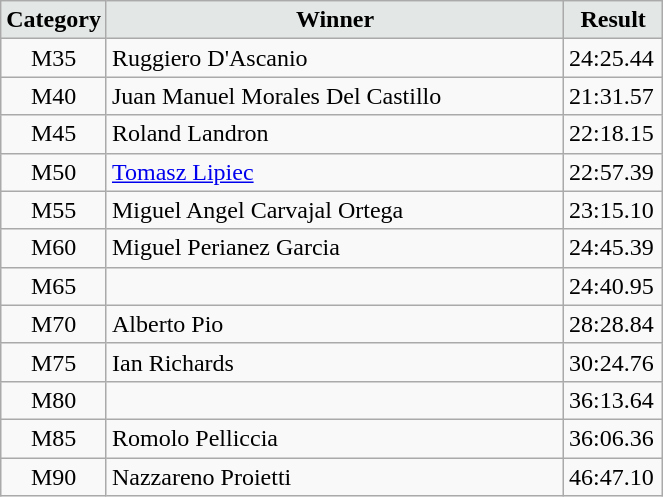<table class="wikitable" width=35%>
<tr>
<td width=15% align="center" bgcolor=#E3E7E6><strong>Category</strong></td>
<td align="center" bgcolor=#E3E7E6> <strong>Winner</strong></td>
<td width=15% align="center" bgcolor=#E3E7E6><strong>Result</strong></td>
</tr>
<tr>
<td align="center">M35</td>
<td> Ruggiero D'Ascanio</td>
<td>24:25.44</td>
</tr>
<tr>
<td align="center">M40</td>
<td> Juan Manuel Morales Del Castillo</td>
<td>21:31.57</td>
</tr>
<tr>
<td align="center">M45</td>
<td> Roland Landron</td>
<td>22:18.15</td>
</tr>
<tr>
<td align="center">M50</td>
<td> <a href='#'>Tomasz Lipiec</a></td>
<td>22:57.39</td>
</tr>
<tr>
<td align="center">M55</td>
<td> Miguel Angel Carvajal Ortega</td>
<td>23:15.10</td>
</tr>
<tr>
<td align="center">M60</td>
<td> Miguel Perianez Garcia</td>
<td>24:45.39</td>
</tr>
<tr>
<td align="center">M65</td>
<td> </td>
<td>24:40.95</td>
</tr>
<tr>
<td align="center">M70</td>
<td> Alberto Pio</td>
<td>28:28.84</td>
</tr>
<tr>
<td align="center">M75</td>
<td> Ian Richards</td>
<td>30:24.76</td>
</tr>
<tr>
<td align="center">M80</td>
<td> </td>
<td>36:13.64</td>
</tr>
<tr>
<td align="center">M85</td>
<td> Romolo Pelliccia</td>
<td>36:06.36</td>
</tr>
<tr>
<td align="center">M90</td>
<td> Nazzareno Proietti</td>
<td>46:47.10</td>
</tr>
</table>
